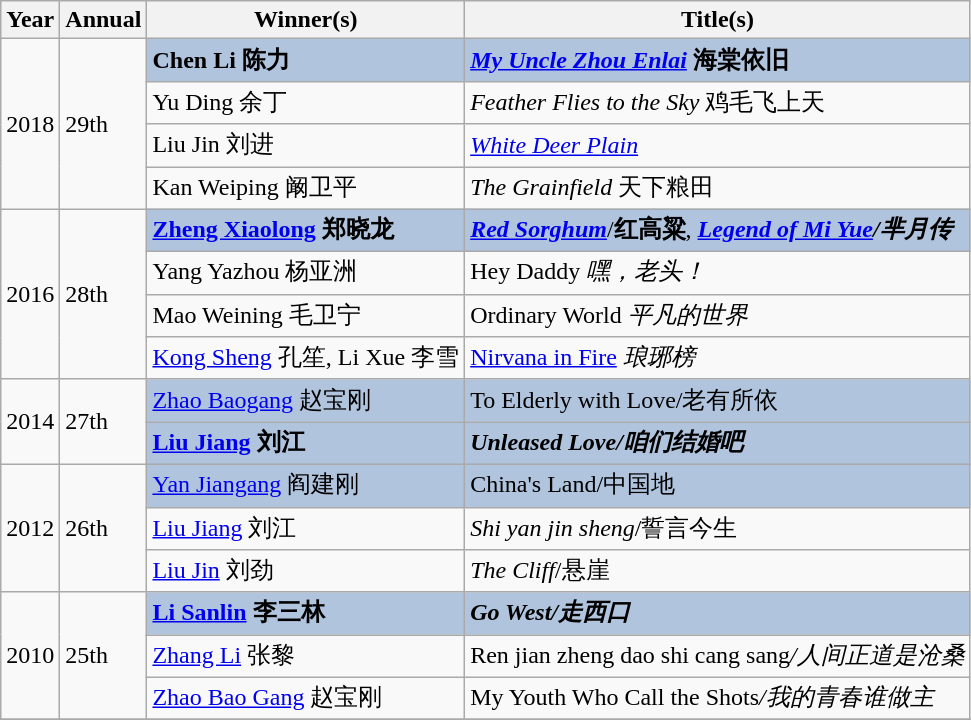<table class="wikitable">
<tr>
<th>Year</th>
<th>Annual</th>
<th>Winner(s)</th>
<th>Title(s)</th>
</tr>
<tr>
<td rowspan=4>2018</td>
<td rowspan=4>29th</td>
<td style="background:#B0C4DE;"><strong>Chen Li 陈力</strong></td>
<td style="background:#B0C4DE;"><strong><em><a href='#'>My Uncle Zhou Enlai</a></em></strong> <strong>海棠依旧</strong></td>
</tr>
<tr>
<td>Yu Ding 余丁</td>
<td><em>Feather Flies to the Sky</em> 鸡毛飞上天</td>
</tr>
<tr>
<td>Liu Jin 刘进</td>
<td><em><a href='#'>White Deer Plain</a></em></td>
</tr>
<tr>
<td>Kan Weiping 阚卫平</td>
<td><em>The Grainfield</em> 天下粮田</td>
</tr>
<tr>
<td rowspan=4>2016</td>
<td rowspan=4>28th</td>
<td style="background:#B0C4DE;"><strong><a href='#'>Zheng Xiaolong</a> 郑晓龙</strong></td>
<td style="background:#B0C4DE;"><strong><em><a href='#'> Red Sorghum</a></em></strong>/<strong>红高粱</strong>, <strong><em><a href='#'>Legend of Mi Yue</a><em>/芈月传<strong></td>
</tr>
<tr>
<td>Yang Yazhou 杨亚洲</td>
<td></em>Hey Daddy<em> 嘿，老头！</td>
</tr>
<tr>
<td>Mao Weining 毛卫宁</td>
<td></em>Ordinary World<em> 平凡的世界</td>
</tr>
<tr>
<td><a href='#'>Kong Sheng</a> 孔笙, Li Xue 李雪</td>
<td></em><a href='#'>Nirvana in Fire</a><em> 琅琊榜</td>
</tr>
<tr>
<td rowspan="2" style="text-align:center;">2014</td>
<td rowspan="2">27th</td>
<td style="background:#B0C4DE;"></strong><a href='#'>Zhao Baogang</a> 赵宝刚<strong></td>
<td style="background:#B0C4DE;"></em></strong>To Elderly with Love</em>/老有所依</strong></td>
</tr>
<tr>
<td style="background:#B0C4DE;"><strong><a href='#'>Liu Jiang</a> 刘江</strong></td>
<td style="background:#B0C4DE;"><strong><em>Unleased Love<em>/咱们结婚吧<strong></td>
</tr>
<tr>
<td rowspan="3" style="text-align:center;">2012</td>
<td rowspan="3">26th</td>
<td style="background:#B0C4DE;"></strong><a href='#'>Yan Jiangang</a> 阎建刚<strong></td>
<td style="background:#B0C4DE;"></em></strong>China's Land</em>/中国地</strong></td>
</tr>
<tr>
<td><a href='#'>Liu Jiang</a> 刘江</td>
<td><em>Shi yan jin sheng</em>/誓言今生</td>
</tr>
<tr>
<td><a href='#'>Liu Jin</a> 刘劲</td>
<td><em>The Cliff</em>/悬崖</td>
</tr>
<tr>
<td rowspan="3" style="text-align:center;">2010</td>
<td rowspan="3">25th</td>
<td style="background:#B0C4DE;"><strong><a href='#'>Li Sanlin</a> 李三林</strong></td>
<td style="background:#B0C4DE;"><strong><em>Go West<em>/走西口<strong></td>
</tr>
<tr>
<td><a href='#'>Zhang Li</a> 张黎</td>
<td></em>Ren jian zheng dao shi cang sang<em>/人间正道是沧桑</td>
</tr>
<tr>
<td><a href='#'>Zhao Bao Gang</a> 赵宝刚</td>
<td></em>My Youth Who Call the Shots<em>/我的青春谁做主</td>
</tr>
<tr>
</tr>
</table>
